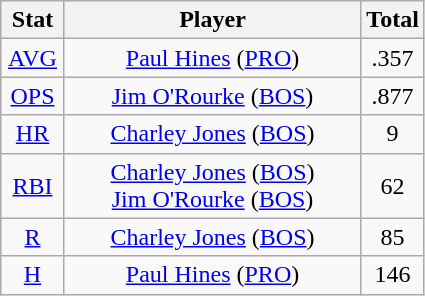<table class="wikitable" style="text-align:center;">
<tr>
<th style="width:15%;">Stat</th>
<th>Player</th>
<th style="width:15%;">Total</th>
</tr>
<tr>
<td><a href='#'>AVG</a></td>
<td><a href='#'>Paul Hines</a> (<a href='#'>PRO</a>)</td>
<td>.357</td>
</tr>
<tr>
<td><a href='#'>OPS</a></td>
<td><a href='#'>Jim O'Rourke</a> (<a href='#'>BOS</a>)</td>
<td>.877</td>
</tr>
<tr>
<td><a href='#'>HR</a></td>
<td><a href='#'>Charley Jones</a> (<a href='#'>BOS</a>)</td>
<td>9</td>
</tr>
<tr>
<td><a href='#'>RBI</a></td>
<td><a href='#'>Charley Jones</a> (<a href='#'>BOS</a>)<br><a href='#'>Jim O'Rourke</a> (<a href='#'>BOS</a>)</td>
<td>62</td>
</tr>
<tr>
<td><a href='#'>R</a></td>
<td><a href='#'>Charley Jones</a> (<a href='#'>BOS</a>)</td>
<td>85</td>
</tr>
<tr>
<td><a href='#'>H</a></td>
<td><a href='#'>Paul Hines</a> (<a href='#'>PRO</a>)</td>
<td>146</td>
</tr>
</table>
